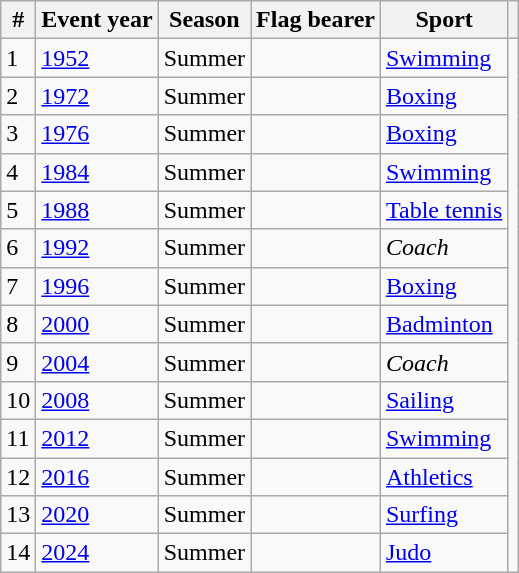<table class="wikitable sortable">
<tr>
<th>#</th>
<th>Event year</th>
<th>Season</th>
<th>Flag bearer</th>
<th>Sport</th>
<th></th>
</tr>
<tr>
<td>1</td>
<td><a href='#'>1952</a></td>
<td>Summer</td>
<td></td>
<td><a href='#'>Swimming</a></td>
<td rowspan=14></td>
</tr>
<tr>
<td>2</td>
<td><a href='#'>1972</a></td>
<td>Summer</td>
<td></td>
<td><a href='#'>Boxing</a></td>
</tr>
<tr>
<td>3</td>
<td><a href='#'>1976</a></td>
<td>Summer</td>
<td></td>
<td><a href='#'>Boxing</a></td>
</tr>
<tr>
<td>4</td>
<td><a href='#'>1984</a></td>
<td>Summer</td>
<td></td>
<td><a href='#'>Swimming</a></td>
</tr>
<tr>
<td>5</td>
<td><a href='#'>1988</a></td>
<td>Summer</td>
<td></td>
<td><a href='#'>Table tennis</a></td>
</tr>
<tr>
<td>6</td>
<td><a href='#'>1992</a></td>
<td>Summer</td>
<td></td>
<td><em>Coach</em></td>
</tr>
<tr>
<td>7</td>
<td><a href='#'>1996</a></td>
<td>Summer</td>
<td></td>
<td><a href='#'>Boxing</a></td>
</tr>
<tr>
<td>8</td>
<td><a href='#'>2000</a></td>
<td>Summer</td>
<td></td>
<td><a href='#'>Badminton</a></td>
</tr>
<tr>
<td>9</td>
<td><a href='#'>2004</a></td>
<td>Summer</td>
<td></td>
<td><em>Coach</em></td>
</tr>
<tr>
<td>10</td>
<td><a href='#'>2008</a></td>
<td>Summer</td>
<td></td>
<td><a href='#'>Sailing</a></td>
</tr>
<tr>
<td>11</td>
<td><a href='#'>2012</a></td>
<td>Summer</td>
<td></td>
<td><a href='#'>Swimming</a></td>
</tr>
<tr>
<td>12</td>
<td><a href='#'>2016</a></td>
<td>Summer</td>
<td></td>
<td><a href='#'>Athletics</a></td>
</tr>
<tr>
<td>13</td>
<td><a href='#'>2020</a></td>
<td>Summer</td>
<td></td>
<td><a href='#'>Surfing</a></td>
</tr>
<tr>
<td>14</td>
<td><a href='#'>2024</a></td>
<td>Summer</td>
<td></td>
<td><a href='#'>Judo</a></td>
</tr>
</table>
